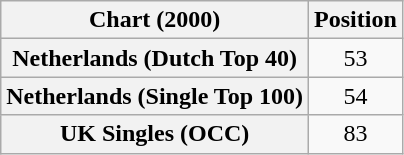<table class="wikitable sortable plainrowheaders" style="text-align:center">
<tr>
<th>Chart (2000)</th>
<th>Position</th>
</tr>
<tr>
<th scope="row">Netherlands (Dutch Top 40)</th>
<td>53</td>
</tr>
<tr>
<th scope="row">Netherlands (Single Top 100)</th>
<td>54</td>
</tr>
<tr>
<th scope="row">UK Singles (OCC)</th>
<td>83</td>
</tr>
</table>
